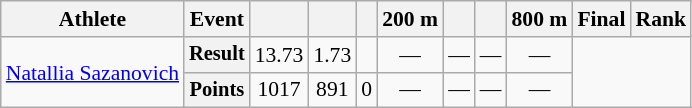<table class="wikitable" style="font-size:90%">
<tr>
<th>Athlete</th>
<th>Event</th>
<th></th>
<th></th>
<th></th>
<th>200 m</th>
<th></th>
<th></th>
<th>800 m</th>
<th>Final</th>
<th>Rank</th>
</tr>
<tr align=center>
<td align=left rowspan=2><a href='#'>Natallia Sazanovich</a></td>
<th style="font-size:95%">Result</th>
<td>13.73</td>
<td>1.73</td>
<td></td>
<td>—</td>
<td>—</td>
<td>—</td>
<td>—</td>
<td colspan=2 rowspan=2></td>
</tr>
<tr align=center>
<th style="font-size:95%">Points</th>
<td>1017</td>
<td>891</td>
<td>0</td>
<td>—</td>
<td>—</td>
<td>—</td>
<td>—</td>
</tr>
</table>
